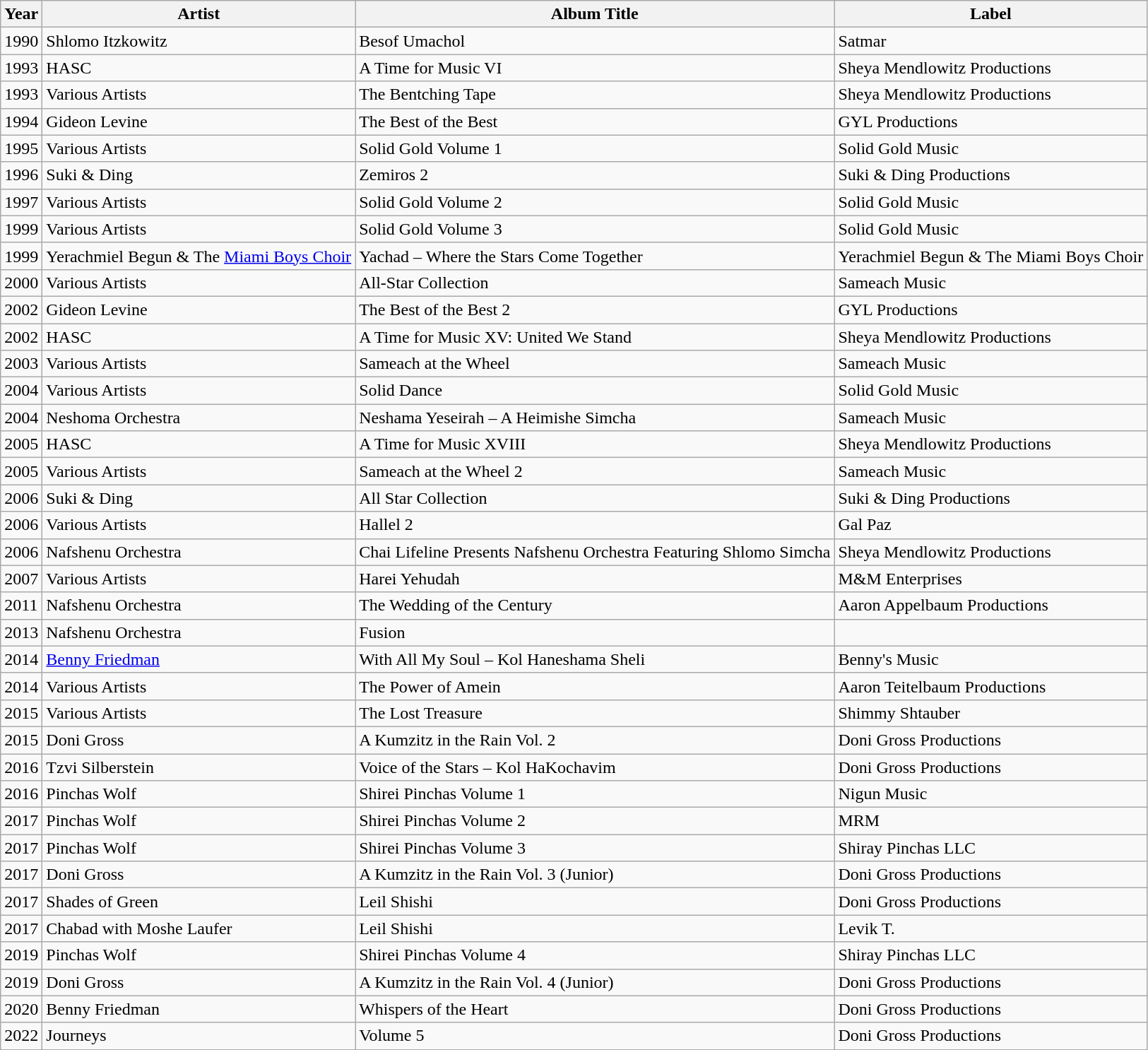<table class="wikitable sortable">
<tr>
<th>Year</th>
<th>Artist</th>
<th>Album Title</th>
<th>Label</th>
</tr>
<tr>
<td>1990</td>
<td>Shlomo Itzkowitz</td>
<td>Besof Umachol</td>
<td>Satmar</td>
</tr>
<tr>
<td>1993</td>
<td>HASC</td>
<td>A Time for Music VI</td>
<td>Sheya Mendlowitz Productions</td>
</tr>
<tr>
<td>1993</td>
<td>Various Artists</td>
<td>The Bentching Tape</td>
<td>Sheya Mendlowitz Productions</td>
</tr>
<tr>
<td>1994</td>
<td>Gideon Levine</td>
<td>The Best of the Best</td>
<td>GYL Productions</td>
</tr>
<tr>
<td>1995</td>
<td>Various Artists</td>
<td>Solid Gold Volume 1</td>
<td>Solid Gold Music</td>
</tr>
<tr>
<td>1996</td>
<td>Suki & Ding</td>
<td>Zemiros 2</td>
<td>Suki & Ding Productions</td>
</tr>
<tr>
<td>1997</td>
<td>Various Artists</td>
<td>Solid Gold Volume 2</td>
<td>Solid Gold Music</td>
</tr>
<tr>
<td>1999</td>
<td>Various Artists</td>
<td>Solid Gold Volume 3</td>
<td>Solid Gold Music</td>
</tr>
<tr>
<td>1999</td>
<td>Yerachmiel Begun & The <a href='#'>Miami Boys Choir</a></td>
<td>Yachad – Where the Stars Come Together</td>
<td>Yerachmiel Begun & The Miami Boys Choir</td>
</tr>
<tr>
<td>2000</td>
<td>Various Artists</td>
<td>All-Star Collection</td>
<td>Sameach Music</td>
</tr>
<tr>
<td>2002</td>
<td>Gideon Levine</td>
<td>The Best of the Best 2</td>
<td>GYL Productions</td>
</tr>
<tr>
<td>2002</td>
<td>HASC</td>
<td>A Time for Music XV: United We Stand</td>
<td>Sheya Mendlowitz Productions</td>
</tr>
<tr>
<td>2003</td>
<td>Various Artists</td>
<td>Sameach at the Wheel</td>
<td>Sameach Music</td>
</tr>
<tr>
<td>2004</td>
<td>Various Artists</td>
<td>Solid Dance</td>
<td>Solid Gold Music</td>
</tr>
<tr>
<td>2004</td>
<td>Neshoma Orchestra</td>
<td>Neshama Yeseirah – A Heimishe Simcha</td>
<td>Sameach Music</td>
</tr>
<tr>
<td>2005</td>
<td>HASC</td>
<td>A Time for Music XVIII</td>
<td>Sheya Mendlowitz Productions</td>
</tr>
<tr>
<td>2005</td>
<td>Various Artists</td>
<td>Sameach at the Wheel 2</td>
<td>Sameach Music</td>
</tr>
<tr>
<td>2006</td>
<td>Suki & Ding</td>
<td>All Star Collection</td>
<td>Suki & Ding Productions</td>
</tr>
<tr>
<td>2006</td>
<td>Various Artists</td>
<td>Hallel 2</td>
<td>Gal Paz</td>
</tr>
<tr>
<td>2006</td>
<td>Nafshenu Orchestra</td>
<td>Chai Lifeline Presents Nafshenu Orchestra Featuring Shlomo Simcha</td>
<td>Sheya Mendlowitz Productions</td>
</tr>
<tr>
<td>2007</td>
<td>Various Artists</td>
<td>Harei Yehudah</td>
<td>M&M Enterprises</td>
</tr>
<tr>
<td>2011</td>
<td>Nafshenu Orchestra</td>
<td>The Wedding of the Century</td>
<td>Aaron Appelbaum Productions</td>
</tr>
<tr>
<td>2013</td>
<td>Nafshenu Orchestra</td>
<td>Fusion</td>
<td></td>
</tr>
<tr>
<td>2014</td>
<td><a href='#'>Benny Friedman</a></td>
<td>With All My Soul – Kol Haneshama Sheli</td>
<td>Benny's Music</td>
</tr>
<tr>
<td>2014</td>
<td>Various Artists</td>
<td>The Power of Amein</td>
<td>Aaron Teitelbaum Productions</td>
</tr>
<tr>
<td>2015</td>
<td>Various Artists</td>
<td>The Lost Treasure</td>
<td>Shimmy Shtauber</td>
</tr>
<tr>
<td>2015</td>
<td>Doni Gross</td>
<td>A Kumzitz in the Rain Vol. 2</td>
<td>Doni Gross Productions</td>
</tr>
<tr>
<td>2016</td>
<td>Tzvi Silberstein</td>
<td>Voice of the Stars – Kol HaKochavim</td>
<td>Doni Gross Productions</td>
</tr>
<tr>
<td>2016</td>
<td>Pinchas Wolf</td>
<td>Shirei Pinchas Volume 1</td>
<td>Nigun Music</td>
</tr>
<tr>
<td>2017</td>
<td>Pinchas Wolf</td>
<td>Shirei Pinchas Volume 2</td>
<td>MRM</td>
</tr>
<tr>
<td>2017</td>
<td>Pinchas Wolf</td>
<td>Shirei Pinchas Volume 3</td>
<td>Shiray Pinchas LLC</td>
</tr>
<tr>
<td>2017</td>
<td>Doni Gross</td>
<td>A Kumzitz in the Rain Vol. 3 (Junior)</td>
<td>Doni Gross Productions</td>
</tr>
<tr>
<td>2017</td>
<td>Shades of Green</td>
<td>Leil Shishi</td>
<td>Doni Gross Productions</td>
</tr>
<tr>
<td>2017</td>
<td>Chabad with Moshe Laufer</td>
<td>Leil Shishi</td>
<td>Levik T.</td>
</tr>
<tr>
<td>2019</td>
<td>Pinchas Wolf</td>
<td>Shirei Pinchas Volume 4</td>
<td>Shiray Pinchas LLC</td>
</tr>
<tr>
<td>2019</td>
<td>Doni Gross</td>
<td>A Kumzitz in the Rain Vol. 4 (Junior)</td>
<td>Doni Gross Productions</td>
</tr>
<tr>
<td>2020</td>
<td>Benny Friedman</td>
<td>Whispers of the Heart</td>
<td>Doni Gross Productions</td>
</tr>
<tr>
<td>2022</td>
<td>Journeys</td>
<td>Volume 5</td>
<td>Doni Gross Productions</td>
</tr>
</table>
